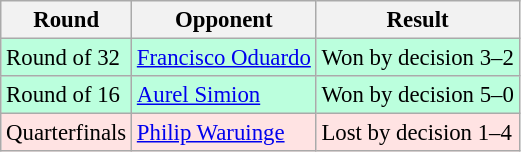<table class="wikitable" style="font-size:95%">
<tr>
<th>Round</th>
<th>Opponent</th>
<th>Result</th>
</tr>
<tr bgcolor=#bfd>
<td>Round of 32</td>
<td> <a href='#'>Francisco Oduardo</a></td>
<td>Won by decision 3–2</td>
</tr>
<tr bgcolor=#bfd>
<td>Round of 16</td>
<td> <a href='#'>Aurel Simion</a></td>
<td>Won by decision 5–0</td>
</tr>
<tr bgcolor=#ffe3e3>
<td>Quarterfinals</td>
<td> <a href='#'>Philip Waruinge</a></td>
<td>Lost by decision 1–4</td>
</tr>
</table>
